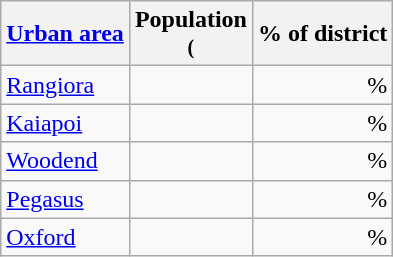<table class="wikitable">
<tr>
<th><a href='#'>Urban area</a></th>
<th>Population<br><small>(</small></th>
<th>% of district</th>
</tr>
<tr>
<td><a href='#'>Rangiora</a></td>
<td align="right"></td>
<td align="right">%</td>
</tr>
<tr>
<td><a href='#'>Kaiapoi</a></td>
<td align="right"></td>
<td align="right">%</td>
</tr>
<tr>
<td><a href='#'>Woodend</a></td>
<td align="right"></td>
<td align="right">%</td>
</tr>
<tr>
<td><a href='#'>Pegasus</a></td>
<td align="right"></td>
<td align="right">%</td>
</tr>
<tr>
<td><a href='#'>Oxford</a></td>
<td align="right"></td>
<td align="right">%</td>
</tr>
</table>
